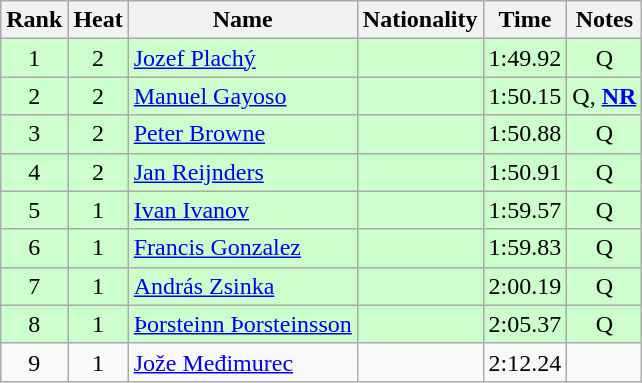<table class="wikitable sortable" style="text-align:center">
<tr>
<th>Rank</th>
<th>Heat</th>
<th>Name</th>
<th>Nationality</th>
<th>Time</th>
<th>Notes</th>
</tr>
<tr bgcolor=ccffcc>
<td>1</td>
<td>2</td>
<td align="left"><a href='#'>Jozef Plachý</a></td>
<td align=left></td>
<td>1:49.92</td>
<td>Q</td>
</tr>
<tr bgcolor=ccffcc>
<td>2</td>
<td>2</td>
<td align="left"><a href='#'>Manuel Gayoso</a></td>
<td align=left></td>
<td>1:50.15</td>
<td>Q, <strong><a href='#'>NR</a></strong></td>
</tr>
<tr bgcolor=ccffcc>
<td>3</td>
<td>2</td>
<td align="left"><a href='#'>Peter Browne</a></td>
<td align=left></td>
<td>1:50.88</td>
<td>Q</td>
</tr>
<tr bgcolor=ccffcc>
<td>4</td>
<td>2</td>
<td align="left"><a href='#'>Jan Reijnders</a></td>
<td align=left></td>
<td>1:50.91</td>
<td>Q</td>
</tr>
<tr bgcolor=ccffcc>
<td>5</td>
<td>1</td>
<td align="left"><a href='#'>Ivan Ivanov</a></td>
<td align=left></td>
<td>1:59.57</td>
<td>Q</td>
</tr>
<tr bgcolor=ccffcc>
<td>6</td>
<td>1</td>
<td align="left"><a href='#'>Francis Gonzalez</a></td>
<td align=left></td>
<td>1:59.83</td>
<td>Q</td>
</tr>
<tr bgcolor=ccffcc>
<td>7</td>
<td>1</td>
<td align="left"><a href='#'>András Zsinka</a></td>
<td align=left></td>
<td>2:00.19</td>
<td>Q</td>
</tr>
<tr bgcolor=ccffcc>
<td>8</td>
<td>1</td>
<td align="left"><a href='#'>Þorsteinn Þorsteinsson</a></td>
<td align=left></td>
<td>2:05.37</td>
<td>Q</td>
</tr>
<tr>
<td>9</td>
<td>1</td>
<td align="left"><a href='#'>Jože Međimurec</a></td>
<td align=left></td>
<td>2:12.24</td>
<td></td>
</tr>
</table>
